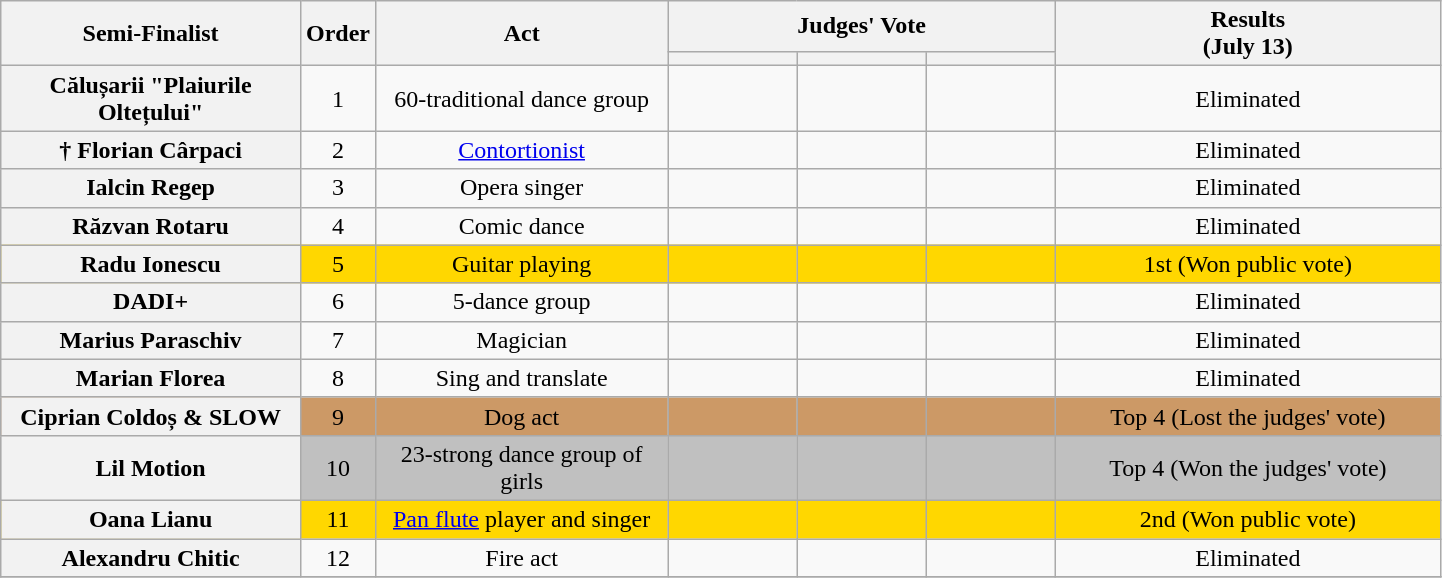<table class="wikitable plainrowheaders sortable" style="text-align:center" width="76%;">
<tr>
<th scope="col" rowspan="2" class="unsortable" style="width:17em;">Semi-Finalist</th>
<th scope="col" rowspan="2" style="width:1em;">Order</th>
<th scope="col" rowspan="2" class="unsortable" style="width:16em;">Act</th>
<th scope="col" colspan="3" class="unsortable" style="width:24em;">Judges' Vote</th>
<th scope="col" rowspan="2" style="width:23em;">Results <br> (July 13)</th>
</tr>
<tr>
<th scope="col" class="unsortable" style="width:6em;"></th>
<th scope="col" class="unsortable" style="width:6em;"></th>
<th scope="col" class="unsortable" style="width:6em;"></th>
</tr>
<tr>
<th scope="row">Călușarii "Plaiurile Oltețului"</th>
<td>1</td>
<td>60-traditional dance group</td>
<td></td>
<td></td>
<td></td>
<td>Eliminated</td>
</tr>
<tr>
<th scope="row">† Florian Cârpaci</th>
<td>2</td>
<td><a href='#'>Contortionist</a></td>
<td></td>
<td></td>
<td></td>
<td>Eliminated</td>
</tr>
<tr>
<th scope="row">Ialcin Regep</th>
<td>3</td>
<td>Opera singer</td>
<td></td>
<td></td>
<td></td>
<td>Eliminated</td>
</tr>
<tr>
<th scope="row">Răzvan Rotaru</th>
<td>4</td>
<td>Comic dance</td>
<td></td>
<td></td>
<td></td>
<td>Eliminated</td>
</tr>
<tr style="background:gold;">
<th scope="row">Radu Ionescu</th>
<td>5</td>
<td>Guitar playing</td>
<td></td>
<td></td>
<td></td>
<td>1st (Won public vote)</td>
</tr>
<tr>
<th scope="row">DADI+</th>
<td>6</td>
<td>5-dance group</td>
<td></td>
<td></td>
<td></td>
<td>Eliminated</td>
</tr>
<tr>
<th scope="row">Marius Paraschiv</th>
<td>7</td>
<td>Magician</td>
<td></td>
<td></td>
<td></td>
<td>Eliminated</td>
</tr>
<tr>
<th scope="row">Marian Florea</th>
<td>8</td>
<td>Sing and translate</td>
<td></td>
<td></td>
<td></td>
<td>Eliminated</td>
</tr>
<tr style="background:#c96;">
<th scope="row">Ciprian Coldoș & SLOW</th>
<td>9</td>
<td>Dog act</td>
<td></td>
<td></td>
<td></td>
<td>Top 4 (Lost the judges' vote)</td>
</tr>
<tr style="background:silver;">
<th scope="row">Lil Motion</th>
<td>10</td>
<td>23-strong dance group of girls</td>
<td></td>
<td></td>
<td></td>
<td>Top 4 (Won the judges' vote)</td>
</tr>
<tr style="background:gold;">
<th scope="row">Oana Lianu</th>
<td>11</td>
<td><a href='#'>Pan flute</a> player and singer</td>
<td></td>
<td></td>
<td></td>
<td>2nd (Won public vote)</td>
</tr>
<tr>
<th scope="row">Alexandru Chitic</th>
<td>12</td>
<td>Fire act</td>
<td></td>
<td></td>
<td></td>
<td>Eliminated</td>
</tr>
<tr>
</tr>
</table>
